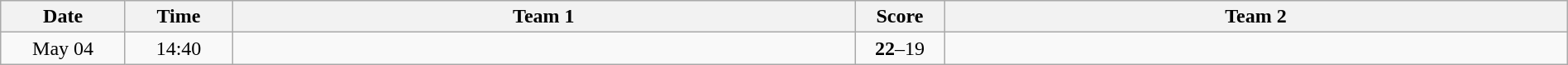<table class="wikitable" width="100%">
<tr>
<th style="width:7%">Date</th>
<th style="width:6%">Time</th>
<th style="width:35%">Team 1</th>
<th style="width:5%">Score</th>
<th style="width:35%">Team 2</th>
</tr>
<tr>
<td style="text-align:center">May 04</td>
<td style="text-align:center">14:40</td>
<td style="text-align:right"><strong></strong></td>
<td style="text-align:center"><strong>22</strong>–19</td>
<td style="text-align:left"></td>
</tr>
</table>
